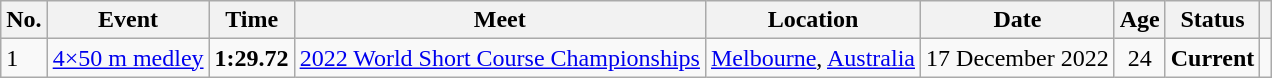<table class="wikitable">
<tr>
<th>No.</th>
<th>Event</th>
<th>Time</th>
<th>Meet</th>
<th>Location</th>
<th>Date</th>
<th>Age</th>
<th>Status</th>
<th></th>
</tr>
<tr>
<td>1</td>
<td><a href='#'>4×50 m medley</a></td>
<td style="text-align:center;"><strong>1:29.72</strong></td>
<td><a href='#'>2022 World Short Course Championships</a></td>
<td><a href='#'>Melbourne</a>, <a href='#'>Australia</a></td>
<td>17 December 2022</td>
<td style="text-align:center;">24</td>
<td style="text-align:center;"><strong>Current</strong></td>
<td style="text-align:center;"></td>
</tr>
</table>
